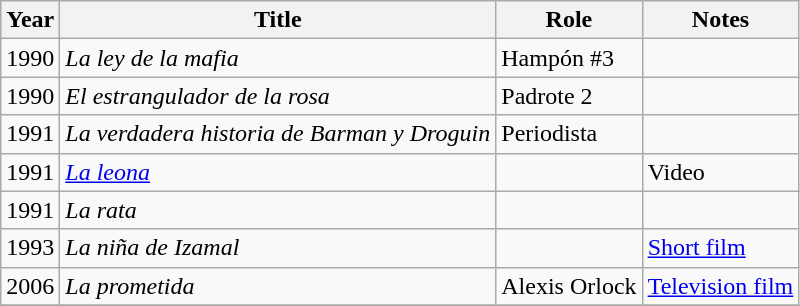<table class="wikitable sortable">
<tr>
<th>Year</th>
<th>Title</th>
<th>Role</th>
<th>Notes</th>
</tr>
<tr>
<td>1990</td>
<td><em>La ley de la mafia</em></td>
<td>Hampón #3</td>
<td></td>
</tr>
<tr>
<td>1990</td>
<td><em>El estrangulador de la rosa</em></td>
<td>Padrote 2</td>
<td></td>
</tr>
<tr>
<td>1991</td>
<td><em>La verdadera historia de Barman y Droguin</em></td>
<td>Periodista</td>
<td></td>
</tr>
<tr>
<td>1991</td>
<td><em><a href='#'>La leona</a></em></td>
<td></td>
<td>Video</td>
</tr>
<tr>
<td>1991</td>
<td><em>La rata</em></td>
<td></td>
<td></td>
</tr>
<tr>
<td>1993</td>
<td><em>La niña de Izamal</em></td>
<td></td>
<td><a href='#'>Short film</a></td>
</tr>
<tr>
<td>2006</td>
<td><em>La prometida</em></td>
<td>Alexis Orlock</td>
<td><a href='#'>Television film</a></td>
</tr>
<tr>
</tr>
</table>
